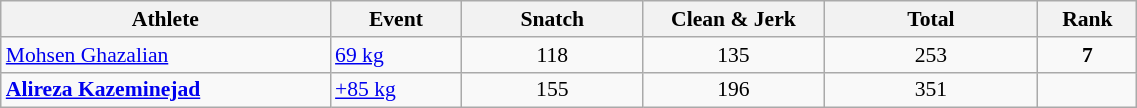<table class="wikitable" width="60%" style="text-align:center; font-size:90%">
<tr>
<th width="20%">Athlete</th>
<th width="8%">Event</th>
<th width="11%">Snatch</th>
<th width="11%">Clean & Jerk</th>
<th width="13%">Total</th>
<th width="6%">Rank</th>
</tr>
<tr>
<td align="left"><a href='#'>Mohsen Ghazalian</a></td>
<td align="left"><a href='#'>69 kg</a></td>
<td>118</td>
<td>135</td>
<td>253</td>
<td><strong>7</strong></td>
</tr>
<tr>
<td align="left"><strong><a href='#'>Alireza Kazeminejad</a></strong></td>
<td align="left"><a href='#'>+85 kg</a></td>
<td>155</td>
<td>196</td>
<td>351</td>
<td></td>
</tr>
</table>
